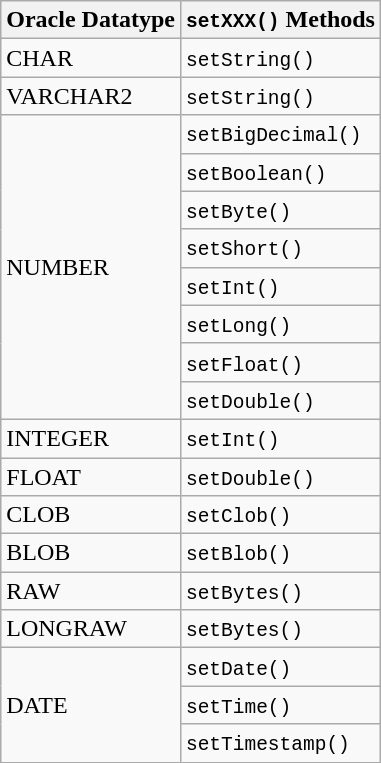<table class="wikitable floatright">
<tr>
<th>Oracle Datatype</th>
<th><code>setXXX()</code> Methods</th>
</tr>
<tr>
<td>CHAR</td>
<td><code>setString()</code></td>
</tr>
<tr>
<td>VARCHAR2</td>
<td><code>setString()</code></td>
</tr>
<tr>
<td rowspan="8">NUMBER</td>
<td><code>setBigDecimal()</code></td>
</tr>
<tr>
<td><code>setBoolean()</code></td>
</tr>
<tr>
<td><code>setByte()</code></td>
</tr>
<tr>
<td><code>setShort()</code></td>
</tr>
<tr>
<td><code>setInt()</code></td>
</tr>
<tr>
<td><code>setLong()</code></td>
</tr>
<tr>
<td><code>setFloat()</code></td>
</tr>
<tr>
<td><code>setDouble()</code></td>
</tr>
<tr>
<td>INTEGER</td>
<td><code>setInt()</code></td>
</tr>
<tr>
<td>FLOAT</td>
<td><code>setDouble()</code></td>
</tr>
<tr>
<td>CLOB</td>
<td><code>setClob()</code></td>
</tr>
<tr>
<td>BLOB</td>
<td><code>setBlob()</code></td>
</tr>
<tr>
<td>RAW</td>
<td><code>setBytes()</code></td>
</tr>
<tr>
<td>LONGRAW</td>
<td><code>setBytes()</code></td>
</tr>
<tr>
<td rowspan="3">DATE</td>
<td><code>setDate()</code></td>
</tr>
<tr>
<td><code>setTime()</code></td>
</tr>
<tr>
<td><code>setTimestamp()</code></td>
</tr>
</table>
